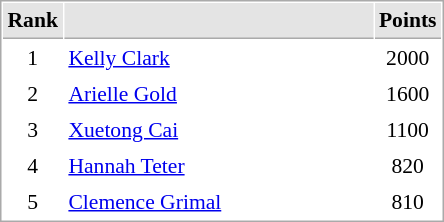<table cellspacing="1" cellpadding="3" style="border:1px solid #aaa; font-size:90%;">
<tr style="background:#e4e4e4;">
<th style="border-bottom:1px solid #aaa; width:10px;">Rank</th>
<th style="border-bottom:1px solid #aaa; width:200px;"></th>
<th style="border-bottom:1px solid #aaa; width:20px;">Points</th>
</tr>
<tr>
<td align=center>1</td>
<td> <a href='#'>Kelly Clark</a></td>
<td align=center>2000</td>
</tr>
<tr>
<td align=center>2</td>
<td> <a href='#'>Arielle Gold</a></td>
<td align=center>1600</td>
</tr>
<tr>
<td align=center>3</td>
<td> <a href='#'>Xuetong Cai</a></td>
<td align=center>1100</td>
</tr>
<tr>
<td align=center>4</td>
<td> <a href='#'>Hannah Teter</a></td>
<td align=center>820</td>
</tr>
<tr>
<td align=center>5</td>
<td> <a href='#'>Clemence Grimal</a></td>
<td align=center>810</td>
</tr>
</table>
